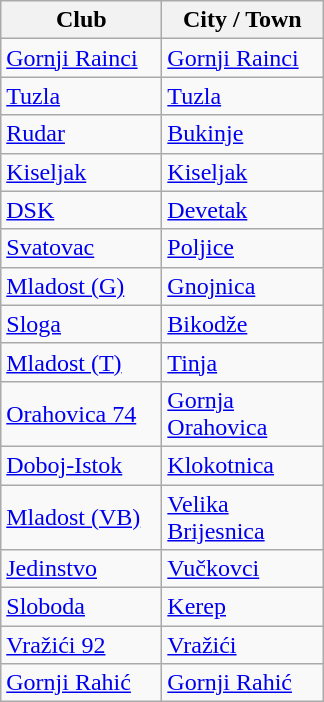<table class="wikitable sortable">
<tr>
<th style="width:100px;">Club</th>
<th style="width:100px;">City / Town</th>
</tr>
<tr>
<td><a href='#'>Gornji Rainci</a></td>
<td><a href='#'>Gornji Rainci</a></td>
</tr>
<tr>
<td><a href='#'>Tuzla</a></td>
<td><a href='#'>Tuzla</a></td>
</tr>
<tr>
<td><a href='#'>Rudar</a></td>
<td><a href='#'>Bukinje</a></td>
</tr>
<tr>
<td><a href='#'>Kiseljak</a></td>
<td><a href='#'>Kiseljak</a></td>
</tr>
<tr>
<td><a href='#'>DSK</a></td>
<td><a href='#'>Devetak</a></td>
</tr>
<tr>
<td><a href='#'>Svatovac</a></td>
<td><a href='#'>Poljice</a></td>
</tr>
<tr>
<td><a href='#'>Mladost (G)</a></td>
<td><a href='#'>Gnojnica</a></td>
</tr>
<tr>
<td><a href='#'>Sloga</a></td>
<td><a href='#'>Bikodže</a></td>
</tr>
<tr>
<td><a href='#'>Mladost (T)</a></td>
<td><a href='#'>Tinja</a></td>
</tr>
<tr>
<td><a href='#'>Orahovica 74</a></td>
<td><a href='#'>Gornja Orahovica</a></td>
</tr>
<tr>
<td><a href='#'>Doboj-Istok</a></td>
<td><a href='#'>Klokotnica</a></td>
</tr>
<tr>
<td><a href='#'>Mladost (VB)</a></td>
<td><a href='#'>Velika Brijesnica</a></td>
</tr>
<tr>
<td><a href='#'>Jedinstvo</a></td>
<td><a href='#'>Vučkovci</a></td>
</tr>
<tr>
<td><a href='#'>Sloboda</a></td>
<td><a href='#'>Kerep</a></td>
</tr>
<tr>
<td><a href='#'>Vražići 92</a></td>
<td><a href='#'>Vražići</a></td>
</tr>
<tr>
<td><a href='#'>Gornji Rahić</a></td>
<td><a href='#'>Gornji Rahić</a></td>
</tr>
</table>
